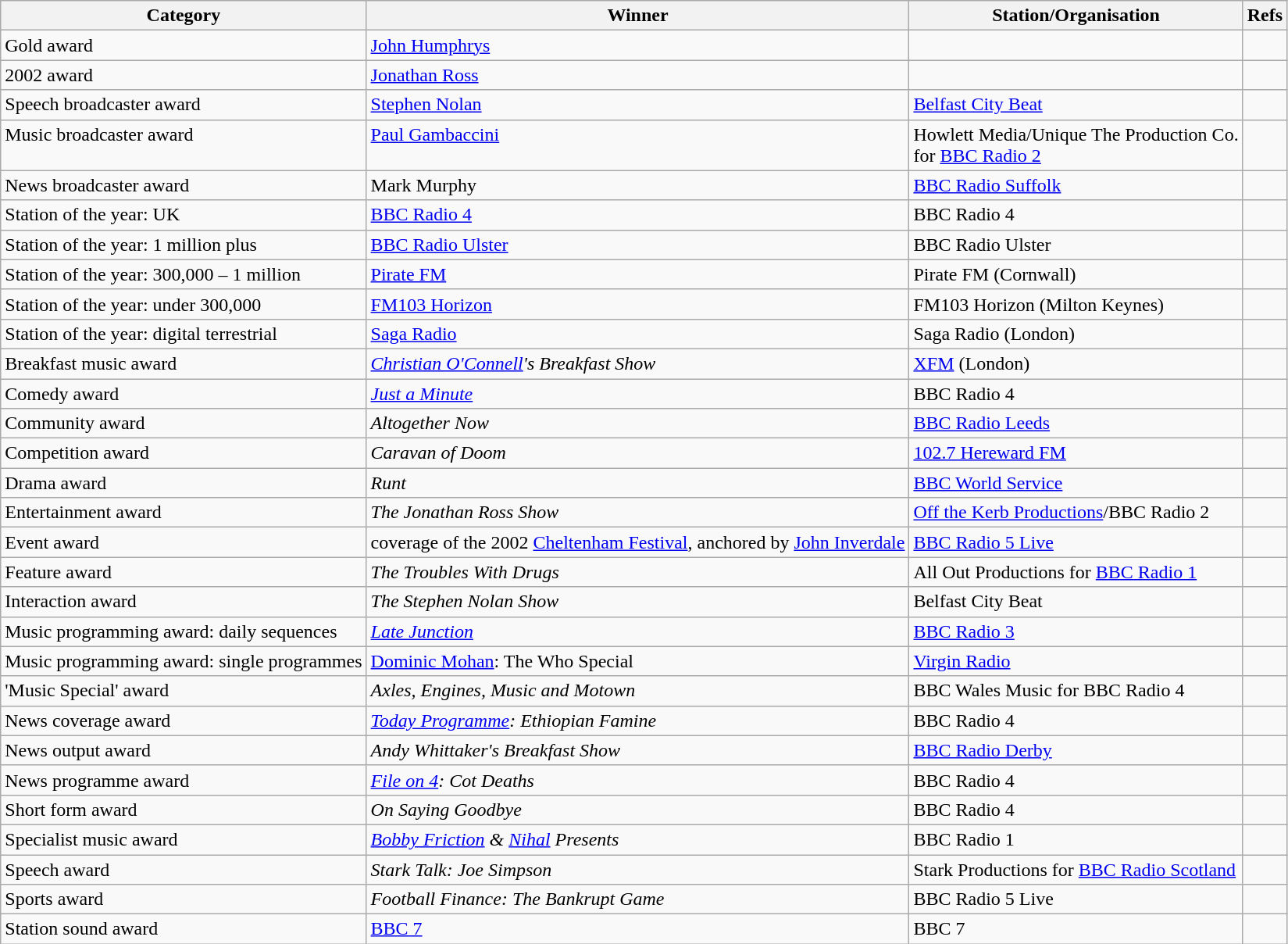<table class="wikitable sortable">
<tr>
<th class=unsortable>Category</th>
<th class=unsortable>Winner</th>
<th>Station/Organisation</th>
<th class=unsortable>Refs</th>
</tr>
<tr>
<td>Gold award</td>
<td><a href='#'>John Humphrys</a></td>
<td></td>
<td></td>
</tr>
<tr>
<td>2002 award</td>
<td><a href='#'>Jonathan Ross</a></td>
<td></td>
<td></td>
</tr>
<tr>
<td>Speech broadcaster award</td>
<td><a href='#'>Stephen Nolan</a></td>
<td><a href='#'>Belfast City Beat</a></td>
<td></td>
</tr>
<tr style="vertical-align: top;">
<td>Music broadcaster award</td>
<td><a href='#'>Paul Gambaccini</a></td>
<td>Howlett Media/Unique The Production Co.<br>for <a href='#'>BBC Radio 2</a></td>
<td></td>
</tr>
<tr>
<td>News broadcaster award</td>
<td>Mark Murphy</td>
<td><a href='#'>BBC Radio Suffolk</a></td>
<td></td>
</tr>
<tr>
<td>Station of the year: UK</td>
<td><a href='#'>BBC Radio 4</a></td>
<td>BBC Radio 4</td>
<td></td>
</tr>
<tr>
<td>Station of the year: 1 million plus</td>
<td><a href='#'>BBC Radio Ulster</a></td>
<td>BBC Radio Ulster</td>
<td></td>
</tr>
<tr>
<td>Station of the year: 300,000 – 1 million</td>
<td><a href='#'>Pirate FM</a></td>
<td>Pirate FM (Cornwall)</td>
<td></td>
</tr>
<tr>
<td>Station of the year: under 300,000</td>
<td><a href='#'>FM103 Horizon</a></td>
<td>FM103 Horizon (Milton Keynes)</td>
<td></td>
</tr>
<tr>
<td>Station of the year: digital terrestrial</td>
<td><a href='#'>Saga Radio</a></td>
<td>Saga Radio (London)</td>
<td></td>
</tr>
<tr>
<td>Breakfast music award</td>
<td><em><a href='#'>Christian O'Connell</a>'s Breakfast Show</em></td>
<td><a href='#'>XFM</a> (London)</td>
<td></td>
</tr>
<tr>
<td>Comedy award</td>
<td><em><a href='#'>Just a Minute</a></em></td>
<td>BBC Radio 4</td>
<td></td>
</tr>
<tr>
<td>Community award</td>
<td><em>Altogether Now</em></td>
<td><a href='#'>BBC Radio Leeds</a></td>
<td></td>
</tr>
<tr>
<td>Competition award</td>
<td><em>Caravan of Doom</em></td>
<td><a href='#'>102.7 Hereward FM</a></td>
<td></td>
</tr>
<tr>
<td>Drama award</td>
<td><em>Runt</em></td>
<td><a href='#'>BBC World Service</a></td>
<td></td>
</tr>
<tr>
<td>Entertainment award</td>
<td><em>The Jonathan Ross Show</em></td>
<td><a href='#'>Off the Kerb Productions</a>/BBC Radio 2</td>
<td></td>
</tr>
<tr>
<td>Event award</td>
<td>coverage of the 2002 <a href='#'>Cheltenham Festival</a>, anchored by <a href='#'>John Inverdale</a></td>
<td><a href='#'>BBC Radio 5 Live</a></td>
<td></td>
</tr>
<tr>
<td>Feature award</td>
<td><em>The Troubles With Drugs</em></td>
<td>All Out Productions for <a href='#'>BBC Radio 1</a></td>
<td></td>
</tr>
<tr>
<td>Interaction award</td>
<td><em>The Stephen Nolan Show</em></td>
<td>Belfast City Beat</td>
<td></td>
</tr>
<tr>
<td>Music programming award: daily sequences</td>
<td><em><a href='#'>Late Junction</a></em></td>
<td><a href='#'>BBC Radio 3</a></td>
<td></td>
</tr>
<tr>
<td>Music programming award: single programmes</td>
<td><a href='#'>Dominic Mohan</a>: The Who Special</td>
<td><a href='#'>Virgin Radio</a></td>
<td></td>
</tr>
<tr>
<td>'Music Special' award</td>
<td><em>Axles, Engines, Music and Motown</em></td>
<td>BBC Wales Music for BBC Radio 4</td>
<td></td>
</tr>
<tr>
<td>News coverage award</td>
<td><em><a href='#'>Today Programme</a>: Ethiopian Famine</em></td>
<td>BBC Radio 4</td>
<td></td>
</tr>
<tr>
<td>News output award</td>
<td><em>Andy Whittaker's Breakfast Show</em></td>
<td><a href='#'>BBC Radio Derby</a></td>
<td></td>
</tr>
<tr>
<td>News programme award</td>
<td><em><a href='#'>File on 4</a>: Cot Deaths</em></td>
<td>BBC Radio 4</td>
<td></td>
</tr>
<tr>
<td>Short form award</td>
<td><em>On Saying Goodbye</em></td>
<td>BBC Radio 4</td>
<td></td>
</tr>
<tr>
<td>Specialist music award</td>
<td><em><a href='#'>Bobby Friction</a> & <a href='#'>Nihal</a> Presents</em></td>
<td>BBC Radio 1</td>
<td></td>
</tr>
<tr>
<td>Speech award</td>
<td><em>Stark Talk: Joe Simpson</em></td>
<td>Stark Productions for <a href='#'>BBC Radio Scotland</a></td>
<td></td>
</tr>
<tr>
<td>Sports award</td>
<td><em>Football Finance: The Bankrupt Game</em></td>
<td>BBC Radio 5 Live</td>
<td></td>
</tr>
<tr>
<td>Station sound award</td>
<td><a href='#'>BBC 7</a></td>
<td>BBC 7</td>
<td></td>
</tr>
</table>
